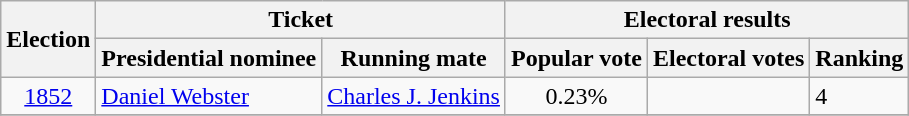<table class="sortable wikitable">
<tr>
<th rowspan=2>Election</th>
<th colspan=2>Ticket</th>
<th colspan=3>Electoral results</th>
</tr>
<tr>
<th>Presidential nominee</th>
<th>Running mate</th>
<th>Popular vote</th>
<th>Electoral votes</th>
<th>Ranking</th>
</tr>
<tr>
<td align=center><a href='#'>1852</a></td>
<td><a href='#'>Daniel Webster</a></td>
<td><a href='#'>Charles J. Jenkins</a></td>
<td align=center>0.23%</td>
<td></td>
<td>4</td>
</tr>
<tr>
</tr>
</table>
